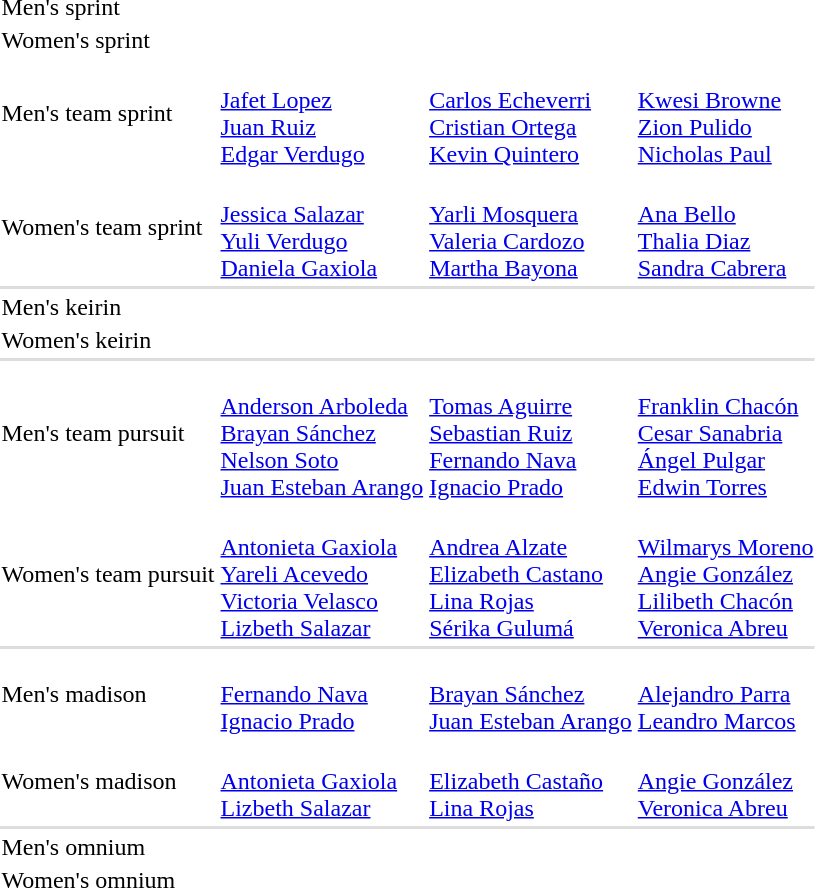<table>
<tr>
<td style="white-space: nowrap;">Men's sprint</td>
<td></td>
<td></td>
<td></td>
</tr>
<tr>
<td style="white-space: nowrap;">Women's sprint</td>
<td></td>
<td></td>
<td></td>
</tr>
<tr>
<td style="white-space: nowrap;">Men's team sprint</td>
<td><br><a href='#'>Jafet Lopez</a><br><a href='#'>Juan Ruiz</a><br><a href='#'>Edgar Verdugo</a></td>
<td><br><a href='#'>Carlos Echeverri</a><br><a href='#'>Cristian Ortega</a><br><a href='#'>Kevin Quintero</a></td>
<td><br><a href='#'>Kwesi Browne</a><br><a href='#'>Zion Pulido</a><br><a href='#'>Nicholas Paul</a></td>
</tr>
<tr>
<td style="white-space: nowrap;">Women's team sprint</td>
<td><br><a href='#'>Jessica Salazar</a><br><a href='#'>Yuli Verdugo</a><br><a href='#'>Daniela Gaxiola</a></td>
<td><br><a href='#'>Yarli Mosquera</a><br><a href='#'>Valeria Cardozo</a><br><a href='#'>Martha Bayona</a></td>
<td><br><a href='#'>Ana Bello</a><br><a href='#'>Thalia Diaz</a><br><a href='#'>Sandra Cabrera</a></td>
</tr>
<tr bgcolor=#DDDDDD>
<td colspan=7></td>
</tr>
<tr>
<td style="white-space: nowrap;">Men's keirin</td>
<td></td>
<td></td>
<td></td>
</tr>
<tr>
<td style="white-space: nowrap;">Women's keirin</td>
<td></td>
<td></td>
<td></td>
</tr>
<tr bgcolor=#DDDDDD>
<td colspan=7></td>
</tr>
<tr>
<td style="white-space: nowrap;">Men's team pursuit</td>
<td><br><a href='#'>Anderson Arboleda</a><br><a href='#'>Brayan Sánchez</a><br><a href='#'>Nelson Soto</a><br><a href='#'>Juan Esteban Arango</a></td>
<td><br><a href='#'>Tomas Aguirre</a><br><a href='#'>Sebastian Ruiz</a><br><a href='#'>Fernando Nava</a><br><a href='#'>Ignacio Prado</a></td>
<td><br><a href='#'>Franklin Chacón</a><br><a href='#'>Cesar Sanabria</a><br><a href='#'>Ángel Pulgar</a><br><a href='#'>Edwin Torres</a></td>
</tr>
<tr>
<td style="white-space: nowrap;">Women's team pursuit</td>
<td><br><a href='#'>Antonieta Gaxiola</a><br><a href='#'>Yareli Acevedo</a><br><a href='#'>Victoria Velasco</a><br><a href='#'>Lizbeth Salazar</a></td>
<td><br><a href='#'>Andrea Alzate</a><br><a href='#'>Elizabeth Castano</a><br><a href='#'>Lina Rojas</a><br><a href='#'>Sérika Gulumá</a></td>
<td><br><a href='#'>Wilmarys Moreno</a><br><a href='#'>Angie González</a><br><a href='#'>Lilibeth Chacón</a><br><a href='#'>Veronica Abreu</a></td>
</tr>
<tr bgcolor=#DDDDDD>
<td colspan=7></td>
</tr>
<tr>
<td style="white-space: nowrap;">Men's madison</td>
<td><br><a href='#'>Fernando Nava</a><br><a href='#'>Ignacio Prado</a></td>
<td><br><a href='#'>Brayan Sánchez</a><br><a href='#'>Juan Esteban Arango</a></td>
<td><br><a href='#'>Alejandro Parra</a><br><a href='#'>Leandro Marcos</a></td>
</tr>
<tr>
<td style="white-space: nowrap;">Women's madison</td>
<td><br><a href='#'>Antonieta Gaxiola</a><br><a href='#'>Lizbeth Salazar</a></td>
<td><br><a href='#'>Elizabeth Castaño</a><br><a href='#'>Lina Rojas</a></td>
<td><br><a href='#'>Angie González</a><br><a href='#'>Veronica Abreu</a></td>
</tr>
<tr bgcolor=#DDDDDD>
<td colspan=7></td>
</tr>
<tr>
<td style="white-space: nowrap;">Men's omnium</td>
<td></td>
<td></td>
<td></td>
</tr>
<tr>
<td style="white-space: nowrap;">Women's omnium</td>
<td></td>
<td></td>
<td></td>
</tr>
</table>
